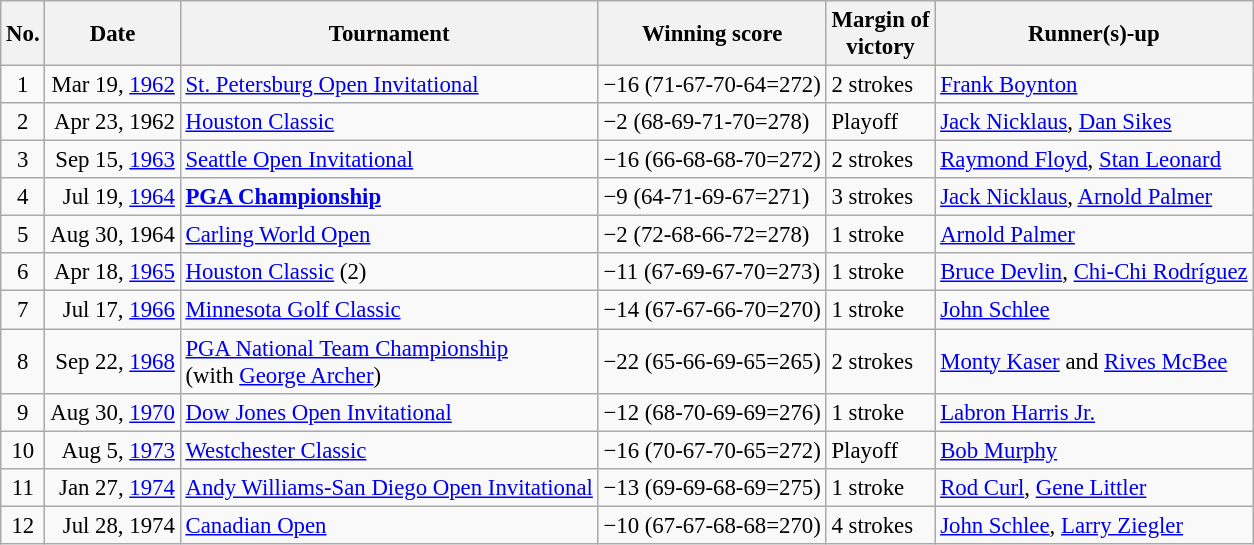<table class="wikitable" style="font-size:95%;">
<tr>
<th>No.</th>
<th>Date</th>
<th>Tournament</th>
<th>Winning score</th>
<th>Margin of<br>victory</th>
<th>Runner(s)-up</th>
</tr>
<tr>
<td align=center>1</td>
<td align=right>Mar 19, <a href='#'>1962</a></td>
<td><a href='#'>St. Petersburg Open Invitational</a></td>
<td>−16 (71-67-70-64=272)</td>
<td>2 strokes</td>
<td> <a href='#'>Frank Boynton</a></td>
</tr>
<tr>
<td align=center>2</td>
<td align=right>Apr 23, 1962</td>
<td><a href='#'>Houston Classic</a></td>
<td>−2 (68-69-71-70=278)</td>
<td>Playoff</td>
<td> <a href='#'>Jack Nicklaus</a>,  <a href='#'>Dan Sikes</a></td>
</tr>
<tr>
<td align=center>3</td>
<td align=right>Sep 15, <a href='#'>1963</a></td>
<td><a href='#'>Seattle Open Invitational</a></td>
<td>−16 (66-68-68-70=272)</td>
<td>2 strokes</td>
<td> <a href='#'>Raymond Floyd</a>,  <a href='#'>Stan Leonard</a></td>
</tr>
<tr -style="background:#e5d1cb;">
<td align=center>4</td>
<td align=right>Jul 19, <a href='#'>1964</a></td>
<td><strong><a href='#'>PGA Championship</a></strong></td>
<td>−9 (64-71-69-67=271)</td>
<td>3 strokes</td>
<td> <a href='#'>Jack Nicklaus</a>,  <a href='#'>Arnold Palmer</a></td>
</tr>
<tr>
<td align=center>5</td>
<td align=right>Aug 30, 1964</td>
<td><a href='#'>Carling World Open</a></td>
<td>−2 (72-68-66-72=278)</td>
<td>1 stroke</td>
<td> <a href='#'>Arnold Palmer</a></td>
</tr>
<tr>
<td align=center>6</td>
<td align=right>Apr 18, <a href='#'>1965</a></td>
<td><a href='#'>Houston Classic</a> (2)</td>
<td>−11 (67-69-67-70=273)</td>
<td>1 stroke</td>
<td> <a href='#'>Bruce Devlin</a>,  <a href='#'>Chi-Chi Rodríguez</a></td>
</tr>
<tr>
<td align=center>7</td>
<td align=right>Jul 17, <a href='#'>1966</a></td>
<td><a href='#'>Minnesota Golf Classic</a></td>
<td>−14 (67-67-66-70=270)</td>
<td>1 stroke</td>
<td> <a href='#'>John Schlee</a></td>
</tr>
<tr>
<td align=center>8</td>
<td align=right>Sep 22, <a href='#'>1968</a></td>
<td><a href='#'>PGA National Team Championship</a><br>(with  <a href='#'>George Archer</a>)</td>
<td>−22 (65-66-69-65=265)</td>
<td>2 strokes</td>
<td> <a href='#'>Monty Kaser</a> and  <a href='#'>Rives McBee</a></td>
</tr>
<tr>
<td align=center>9</td>
<td align=right>Aug 30, <a href='#'>1970</a></td>
<td><a href='#'>Dow Jones Open Invitational</a></td>
<td>−12 (68-70-69-69=276)</td>
<td>1 stroke</td>
<td> <a href='#'>Labron Harris Jr.</a></td>
</tr>
<tr>
<td align=center>10</td>
<td align=right>Aug 5, <a href='#'>1973</a></td>
<td><a href='#'>Westchester Classic</a></td>
<td>−16 (70-67-70-65=272)</td>
<td>Playoff</td>
<td> <a href='#'>Bob Murphy</a></td>
</tr>
<tr>
<td align=center>11</td>
<td align=right>Jan 27, <a href='#'>1974</a></td>
<td><a href='#'>Andy Williams-San Diego Open Invitational</a></td>
<td>−13 (69-69-68-69=275)</td>
<td>1 stroke</td>
<td> <a href='#'>Rod Curl</a>,  <a href='#'>Gene Littler</a></td>
</tr>
<tr>
<td align=center>12</td>
<td align=right>Jul 28, 1974</td>
<td><a href='#'>Canadian Open</a></td>
<td>−10 (67-67-68-68=270)</td>
<td>4 strokes</td>
<td> <a href='#'>John Schlee</a>,  <a href='#'>Larry Ziegler</a></td>
</tr>
</table>
